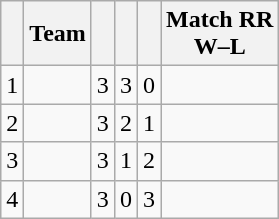<table class="wikitable">
<tr>
<th -Pos></th>
<th>Team</th>
<th Played></th>
<th Won></th>
<th Lost></th>
<th>Match RR <br>W–L</th>
</tr>
<tr>
<td>1</td>
<td><strong></strong></td>
<td>3</td>
<td>3</td>
<td>0</td>
<td></td>
</tr>
<tr>
<td>2</td>
<td></td>
<td>3</td>
<td>2</td>
<td>1</td>
<td></td>
</tr>
<tr>
<td>3</td>
<td></td>
<td>3</td>
<td>1</td>
<td>2</td>
<td></td>
</tr>
<tr>
<td>4</td>
<td></td>
<td>3</td>
<td>0</td>
<td>3</td>
<td></td>
</tr>
</table>
